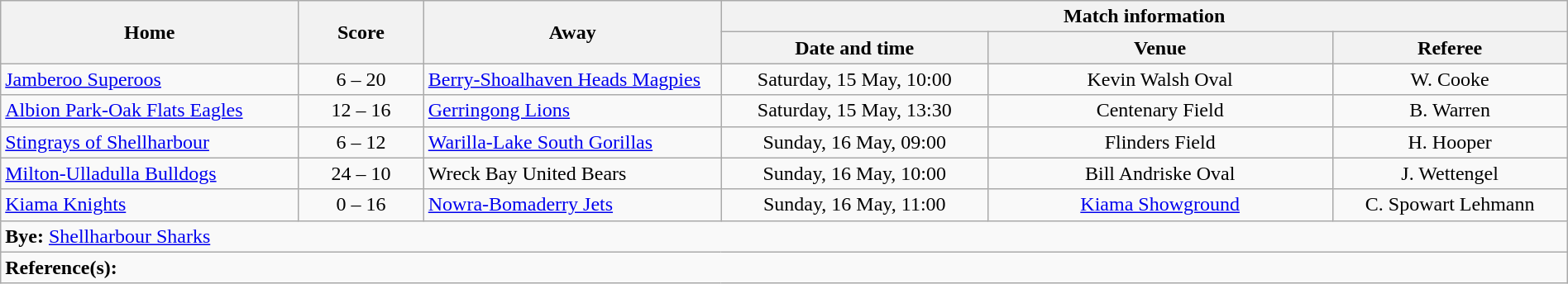<table class="wikitable" width="100% text-align:center;">
<tr>
<th rowspan="2" width="19%">Home</th>
<th rowspan="2" width="8%">Score</th>
<th rowspan="2" width="19%">Away</th>
<th colspan="3">Match information</th>
</tr>
<tr bgcolor="#CCCCCC">
<th width="17%">Date and time</th>
<th width="22%">Venue</th>
<th>Referee</th>
</tr>
<tr>
<td> <a href='#'>Jamberoo Superoos</a></td>
<td style="text-align:center;">6 – 20</td>
<td> <a href='#'>Berry-Shoalhaven Heads Magpies</a></td>
<td style="text-align:center;">Saturday, 15 May, 10:00</td>
<td style="text-align:center;">Kevin Walsh Oval</td>
<td style="text-align:center;">W. Cooke</td>
</tr>
<tr>
<td> <a href='#'>Albion Park-Oak Flats Eagles</a></td>
<td style="text-align:center;">12 – 16</td>
<td> <a href='#'>Gerringong Lions</a></td>
<td style="text-align:center;">Saturday, 15 May, 13:30</td>
<td style="text-align:center;">Centenary Field</td>
<td style="text-align:center;">B. Warren</td>
</tr>
<tr>
<td> <a href='#'>Stingrays of Shellharbour</a></td>
<td style="text-align:center;">6 – 12</td>
<td> <a href='#'>Warilla-Lake South Gorillas</a></td>
<td style="text-align:center;">Sunday, 16 May, 09:00</td>
<td style="text-align:center;">Flinders Field</td>
<td style="text-align:center;">H. Hooper</td>
</tr>
<tr>
<td> <a href='#'>Milton-Ulladulla Bulldogs</a></td>
<td style="text-align:center;">24 – 10</td>
<td> Wreck Bay United Bears</td>
<td style="text-align:center;">Sunday, 16 May, 10:00</td>
<td style="text-align:center;">Bill Andriske Oval</td>
<td style="text-align:center;">J. Wettengel</td>
</tr>
<tr>
<td> <a href='#'>Kiama Knights</a></td>
<td style="text-align:center;">0 – 16</td>
<td> <a href='#'>Nowra-Bomaderry Jets</a></td>
<td style="text-align:center;">Sunday, 16 May, 11:00</td>
<td style="text-align:center;"><a href='#'>Kiama Showground</a></td>
<td style="text-align:center;">C. Spowart Lehmann</td>
</tr>
<tr>
<td colspan="6"><strong>Bye:</strong>  <a href='#'>Shellharbour Sharks</a></td>
</tr>
<tr>
<td colspan="6"><strong>Reference(s):</strong> </td>
</tr>
</table>
